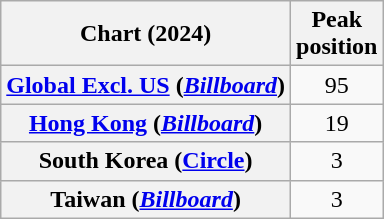<table class="wikitable sortable plainrowheaders" style="text-align:center">
<tr>
<th scope="col">Chart (2024)</th>
<th scope="col">Peak<br>position</th>
</tr>
<tr>
<th scope="row"><a href='#'>Global Excl. US</a> (<em><a href='#'>Billboard</a></em>)</th>
<td>95</td>
</tr>
<tr>
<th scope="row"><a href='#'>Hong Kong</a> (<em><a href='#'>Billboard</a></em>)</th>
<td>19</td>
</tr>
<tr>
<th scope="row">South Korea (<a href='#'>Circle</a>)</th>
<td>3</td>
</tr>
<tr>
<th scope="row">Taiwan (<em><a href='#'>Billboard</a></em>)</th>
<td>3</td>
</tr>
</table>
